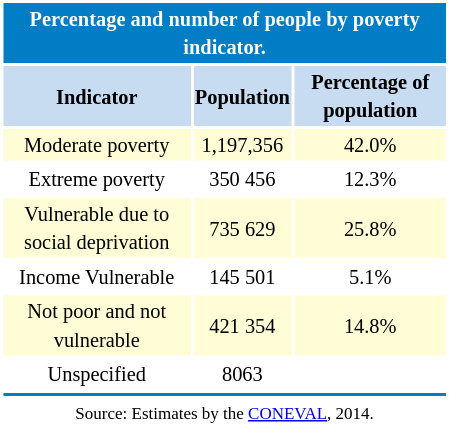<table class="toccolours" style="background:white; float:right; margin-left:1em; font-size:85%; line-height:1.4em; width: 22em; text-align: left;">
<tr>
<th colspan=3 style="background:#007DC5; color:white" align=center>Percentage and number of people by poverty indicator.</th>
</tr>
<tr style="background:#C7DBF1;" align=center>
<th>Indicator</th>
<th>Population</th>
<th>Percentage of population</th>
</tr>
<tr style="background:#FFFCD6;" align=center>
<td>Moderate poverty</td>
<td>1,197,356</td>
<td>42.0%</td>
</tr>
<tr style="background:white;" align=center>
<td>Extreme poverty</td>
<td>350 456</td>
<td>12.3%</td>
</tr>
<tr style="background:#FFFCD6;" align=center>
<td>Vulnerable due to social deprivation</td>
<td>735 629</td>
<td>25.8%</td>
</tr>
<tr style="background:white;" align=center>
<td>Income Vulnerable</td>
<td>145 501</td>
<td>5.1%</td>
</tr>
<tr style="background:#FFFCD6;" align=center>
<td>Not poor and not vulnerable</td>
<td>421 354</td>
<td>14.8%</td>
</tr>
<tr style="background:white;" align=center>
<td>Unspecified</td>
<td>8063</td>
<td></td>
</tr>
<tr>
<td colspan="3" align="center" style="border-top: 2px #007DC5 solid;"><small>Source: Estimates by the <a href='#'>CONEVAL</a>, 2014.</small></td>
</tr>
</table>
